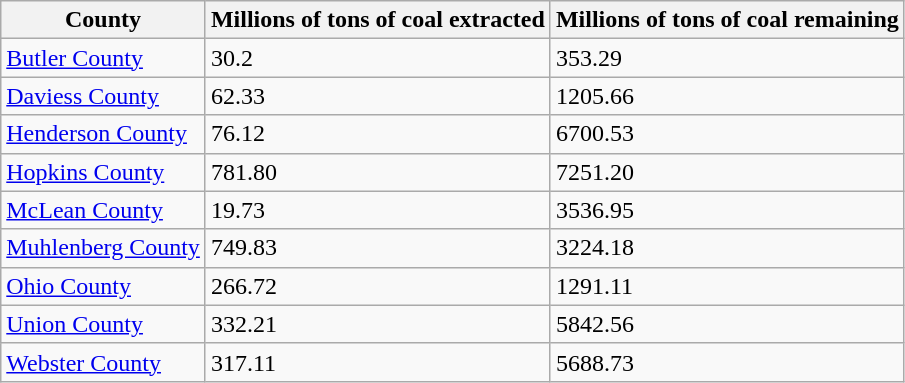<table class="wikitable sortable">
<tr>
<th>County</th>
<th>Millions of tons of coal extracted</th>
<th>Millions of tons of coal remaining</th>
</tr>
<tr>
<td><a href='#'>Butler County</a></td>
<td>30.2</td>
<td>353.29</td>
</tr>
<tr>
<td><a href='#'>Daviess County</a></td>
<td>62.33</td>
<td>1205.66</td>
</tr>
<tr>
<td><a href='#'>Henderson County</a></td>
<td>76.12</td>
<td>6700.53</td>
</tr>
<tr>
<td><a href='#'>Hopkins County</a></td>
<td>781.80</td>
<td>7251.20</td>
</tr>
<tr>
<td><a href='#'>McLean County</a></td>
<td>19.73</td>
<td>3536.95</td>
</tr>
<tr>
<td><a href='#'>Muhlenberg County</a></td>
<td>749.83</td>
<td>3224.18</td>
</tr>
<tr>
<td><a href='#'>Ohio County</a></td>
<td>266.72</td>
<td>1291.11</td>
</tr>
<tr>
<td><a href='#'>Union County</a></td>
<td>332.21</td>
<td>5842.56</td>
</tr>
<tr>
<td><a href='#'>Webster County</a></td>
<td>317.11</td>
<td>5688.73</td>
</tr>
</table>
